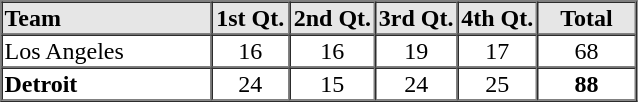<table border=1 cellspacing=0 width=425 style="margin-left:3em;">
<tr style="text-align:center; background-color:#e6e6e6;">
<th align=left width=16%>Team</th>
<th width=6%>1st Qt.</th>
<th width=6%>2nd Qt.</th>
<th width=6%>3rd Qt.</th>
<th width=6%>4th Qt.</th>
<th width=6%>Total</th>
</tr>
<tr style="text-align:center;">
<td align=left>Los Angeles</td>
<td>16</td>
<td>16</td>
<td>19</td>
<td>17</td>
<td>68</td>
</tr>
<tr style="text-align:center;">
<td align=left><strong>Detroit</strong></td>
<td>24</td>
<td>15</td>
<td>24</td>
<td>25</td>
<td><strong>88</strong></td>
</tr>
<tr style="text-align:center;">
</tr>
</table>
